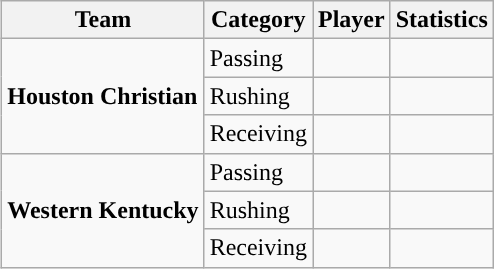<table class="wikitable" style="float: right;">
<tr>
<th>Team</th>
<th>Category</th>
<th>Player</th>
<th>Statistics</th>
</tr>
<tr>
<td rowspan=3><strong>Houston Christian</strong></td>
<td>Passing</td>
<td></td>
<td></td>
</tr>
<tr>
<td>Rushing</td>
<td></td>
<td></td>
</tr>
<tr>
<td>Receiving</td>
<td></td>
<td></td>
</tr>
<tr>
<td rowspan=3><strong>Western Kentucky</strong></td>
<td>Passing</td>
<td></td>
<td></td>
</tr>
<tr>
<td>Rushing</td>
<td></td>
<td></td>
</tr>
<tr>
<td>Receiving</td>
<td></td>
<td></td>
</tr>
</table>
